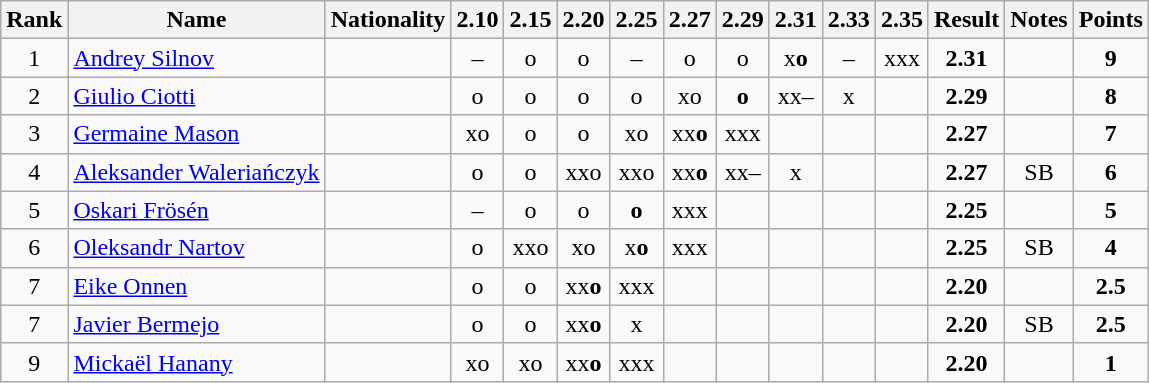<table class="wikitable sortable" style="text-align:center">
<tr>
<th>Rank</th>
<th>Name</th>
<th>Nationality</th>
<th>2.10</th>
<th>2.15</th>
<th>2.20</th>
<th>2.25</th>
<th>2.27</th>
<th>2.29</th>
<th>2.31</th>
<th>2.33</th>
<th>2.35</th>
<th>Result</th>
<th>Notes</th>
<th>Points</th>
</tr>
<tr>
<td>1</td>
<td align=left><a href='#'>Andrey Silnov</a></td>
<td align=left></td>
<td>–</td>
<td>o</td>
<td>o</td>
<td>–</td>
<td>o</td>
<td>o</td>
<td>x<strong>o</strong></td>
<td>–</td>
<td>xxx</td>
<td><strong>2.31</strong></td>
<td></td>
<td><strong>9</strong></td>
</tr>
<tr>
<td>2</td>
<td align=left><a href='#'>Giulio Ciotti</a></td>
<td align=left></td>
<td>o</td>
<td>o</td>
<td>o</td>
<td>o</td>
<td>xo</td>
<td><strong>o</strong></td>
<td>xx–</td>
<td>x</td>
<td></td>
<td><strong>2.29</strong></td>
<td></td>
<td><strong>8</strong></td>
</tr>
<tr>
<td>3</td>
<td align=left><a href='#'>Germaine Mason</a></td>
<td align=left></td>
<td>xo</td>
<td>o</td>
<td>o</td>
<td>xo</td>
<td>xx<strong>o</strong></td>
<td>xxx</td>
<td></td>
<td></td>
<td></td>
<td><strong>2.27</strong></td>
<td></td>
<td><strong>7</strong></td>
</tr>
<tr>
<td>4</td>
<td align=left><a href='#'>Aleksander Waleriańczyk</a></td>
<td align=left></td>
<td>o</td>
<td>o</td>
<td>xxo</td>
<td>xxo</td>
<td>xx<strong>o</strong></td>
<td>xx–</td>
<td>x</td>
<td></td>
<td></td>
<td><strong>2.27</strong></td>
<td>SB</td>
<td><strong>6</strong></td>
</tr>
<tr>
<td>5</td>
<td align=left><a href='#'>Oskari Frösén</a></td>
<td align=left></td>
<td>–</td>
<td>o</td>
<td>o</td>
<td><strong>o</strong></td>
<td>xxx</td>
<td></td>
<td></td>
<td></td>
<td></td>
<td><strong>2.25</strong></td>
<td></td>
<td><strong>5</strong></td>
</tr>
<tr>
<td>6</td>
<td align=left><a href='#'>Oleksandr Nartov</a></td>
<td align=left></td>
<td>o</td>
<td>xxo</td>
<td>xo</td>
<td>x<strong>o</strong></td>
<td>xxx</td>
<td></td>
<td></td>
<td></td>
<td></td>
<td><strong>2.25</strong></td>
<td>SB</td>
<td><strong>4</strong></td>
</tr>
<tr>
<td>7</td>
<td align=left><a href='#'>Eike Onnen</a></td>
<td align=left></td>
<td>o</td>
<td>o</td>
<td>xx<strong>o</strong></td>
<td>xxx</td>
<td></td>
<td></td>
<td></td>
<td></td>
<td></td>
<td><strong>2.20</strong></td>
<td></td>
<td><strong>2.5</strong></td>
</tr>
<tr>
<td>7</td>
<td align=left><a href='#'>Javier Bermejo</a></td>
<td align=left></td>
<td>o</td>
<td>o</td>
<td>xx<strong>o</strong></td>
<td>x</td>
<td></td>
<td></td>
<td></td>
<td></td>
<td></td>
<td><strong>2.20</strong></td>
<td>SB</td>
<td><strong>2.5</strong></td>
</tr>
<tr>
<td>9</td>
<td align=left><a href='#'>Mickaël Hanany</a></td>
<td align=left></td>
<td>xo</td>
<td>xo</td>
<td>xx<strong>o</strong></td>
<td>xxx</td>
<td></td>
<td></td>
<td></td>
<td></td>
<td></td>
<td><strong>2.20</strong></td>
<td></td>
<td><strong>1</strong></td>
</tr>
</table>
